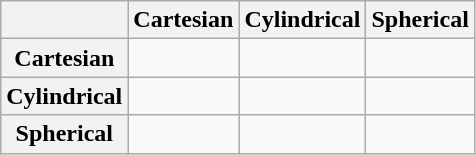<table class="wikitable">
<tr>
<th></th>
<th>Cartesian</th>
<th>Cylindrical</th>
<th>Spherical</th>
</tr>
<tr>
<th>Cartesian</th>
<td></td>
<td></td>
<td></td>
</tr>
<tr>
<th>Cylindrical</th>
<td></td>
<td></td>
<td></td>
</tr>
<tr>
<th>Spherical</th>
<td></td>
<td></td>
<td></td>
</tr>
</table>
